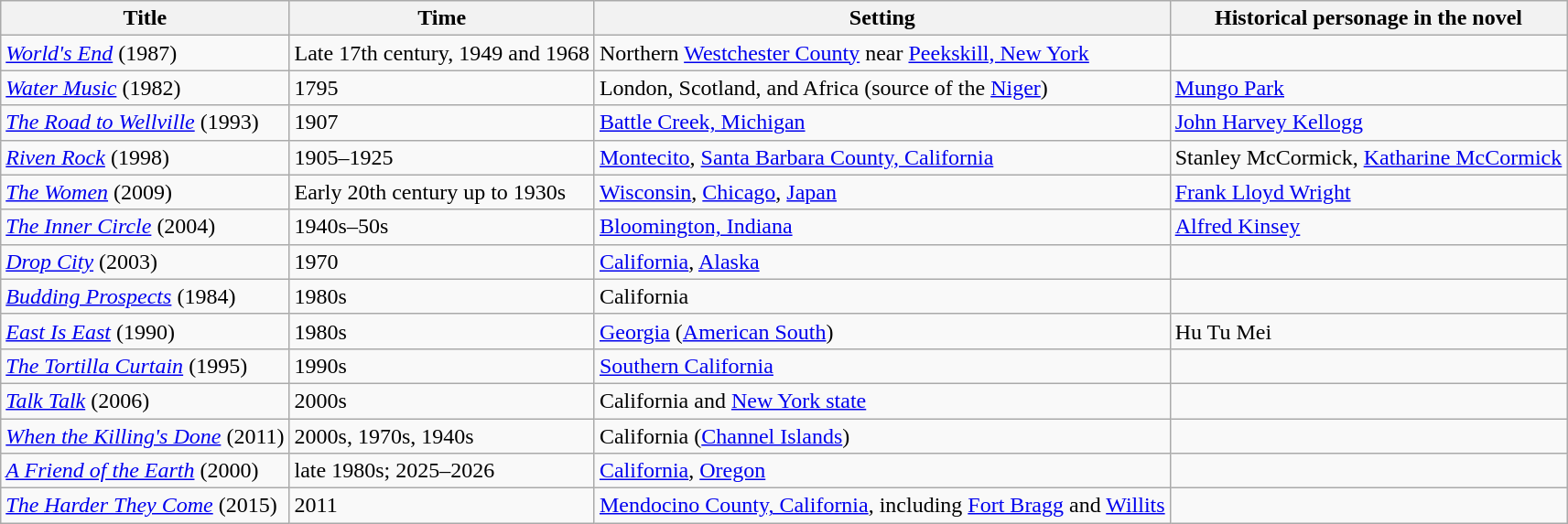<table class="wikitable">
<tr>
<th>Title</th>
<th>Time</th>
<th>Setting</th>
<th>Historical personage in the novel</th>
</tr>
<tr>
<td><em><a href='#'>World's End</a></em> (1987)</td>
<td>Late 17th century, 1949 and 1968</td>
<td>Northern <a href='#'>Westchester County</a> near <a href='#'>Peekskill, New York</a></td>
<td></td>
</tr>
<tr>
<td><em><a href='#'>Water Music</a></em> (1982)</td>
<td>1795</td>
<td>London, Scotland, and Africa (source of the <a href='#'>Niger</a>)</td>
<td><a href='#'>Mungo Park</a></td>
</tr>
<tr>
<td><em><a href='#'>The Road to Wellville</a></em> (1993)</td>
<td>1907</td>
<td><a href='#'>Battle Creek, Michigan</a></td>
<td><a href='#'>John Harvey Kellogg</a></td>
</tr>
<tr>
<td><em><a href='#'>Riven Rock</a></em> (1998)</td>
<td>1905–1925</td>
<td><a href='#'>Montecito</a>, <a href='#'>Santa Barbara County, California</a></td>
<td>Stanley McCormick, <a href='#'>Katharine McCormick</a></td>
</tr>
<tr>
<td><em><a href='#'>The Women</a></em> (2009)</td>
<td>Early 20th century up to 1930s</td>
<td><a href='#'>Wisconsin</a>, <a href='#'>Chicago</a>, <a href='#'>Japan</a></td>
<td><a href='#'>Frank Lloyd Wright</a></td>
</tr>
<tr>
<td><em><a href='#'>The Inner Circle</a></em> (2004)</td>
<td>1940s–50s</td>
<td><a href='#'>Bloomington, Indiana</a></td>
<td><a href='#'>Alfred Kinsey</a></td>
</tr>
<tr>
<td><em><a href='#'>Drop City</a></em> (2003)</td>
<td>1970</td>
<td><a href='#'>California</a>, <a href='#'>Alaska</a></td>
<td></td>
</tr>
<tr>
<td><em><a href='#'>Budding Prospects</a></em> (1984)</td>
<td>1980s</td>
<td>California</td>
<td></td>
</tr>
<tr>
<td><em><a href='#'>East Is East</a></em> (1990)</td>
<td>1980s</td>
<td><a href='#'>Georgia</a> (<a href='#'>American South</a>)</td>
<td>Hu Tu Mei</td>
</tr>
<tr>
<td><em><a href='#'>The Tortilla Curtain</a></em> (1995)</td>
<td>1990s</td>
<td><a href='#'>Southern California</a></td>
<td></td>
</tr>
<tr>
<td><em><a href='#'>Talk Talk</a></em> (2006)</td>
<td>2000s</td>
<td>California and <a href='#'>New York state</a></td>
<td></td>
</tr>
<tr>
<td><em><a href='#'>When the Killing's Done</a></em> (2011)</td>
<td>2000s, 1970s, 1940s</td>
<td>California (<a href='#'>Channel Islands</a>)</td>
<td></td>
</tr>
<tr>
<td><em><a href='#'>A Friend of the Earth</a></em> (2000)</td>
<td>late 1980s; 2025–2026</td>
<td><a href='#'>California</a>, <a href='#'>Oregon</a></td>
<td></td>
</tr>
<tr>
<td><em><a href='#'>The Harder They Come</a></em> (2015)</td>
<td>2011</td>
<td><a href='#'>Mendocino County, California</a>, including <a href='#'>Fort Bragg</a> and <a href='#'>Willits</a></td>
<td></td>
</tr>
</table>
